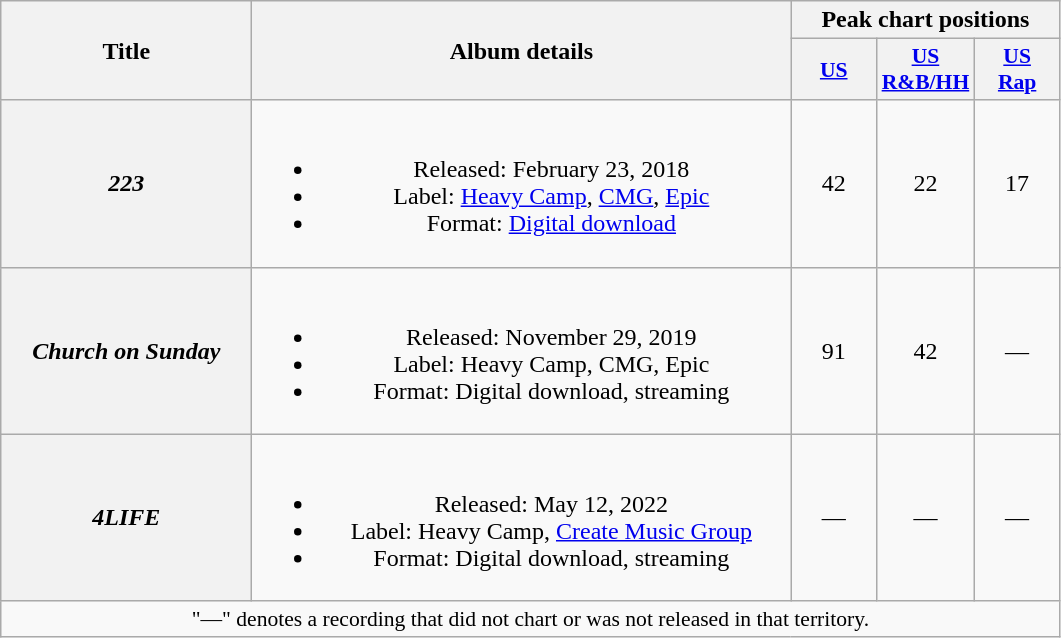<table class="wikitable plainrowheaders" style="text-align:center;">
<tr>
<th scope="col" rowspan="2" style="width:10em;">Title</th>
<th scope="col" rowspan="2" style="width:22em;">Album details</th>
<th scope="col" colspan="3">Peak chart positions</th>
</tr>
<tr>
<th scope="col" style="width:3.5em;font-size:90%;"><a href='#'>US</a><br></th>
<th scope="col" style="width:3.5em;font-size:90%;"><a href='#'>US R&B/HH</a><br></th>
<th scope="col" style="width:3.5em;font-size:90%;"><a href='#'>US<br>Rap</a><br></th>
</tr>
<tr>
<th scope="row"><em>223</em></th>
<td><br><ul><li>Released: February 23, 2018</li><li>Label: <a href='#'>Heavy Camp</a>, <a href='#'>CMG</a>, <a href='#'>Epic</a></li><li>Format: <a href='#'>Digital download</a></li></ul></td>
<td>42</td>
<td>22</td>
<td>17</td>
</tr>
<tr>
<th scope="row"><em>Church on Sunday</em></th>
<td><br><ul><li>Released: November 29, 2019</li><li>Label: Heavy Camp, CMG, Epic</li><li>Format: Digital download, streaming</li></ul></td>
<td>91</td>
<td>42</td>
<td>—</td>
</tr>
<tr>
<th scope="row"><em>4LIFE</em></th>
<td><br><ul><li>Released: May 12, 2022</li><li>Label: Heavy Camp, <a href='#'>Create Music Group</a></li><li>Format: Digital download, streaming</li></ul></td>
<td>—</td>
<td>—</td>
<td>—</td>
</tr>
<tr>
<td colspan="5" style="font-size:90%">"—" denotes a recording that did not chart or was not released in that territory.</td>
</tr>
</table>
